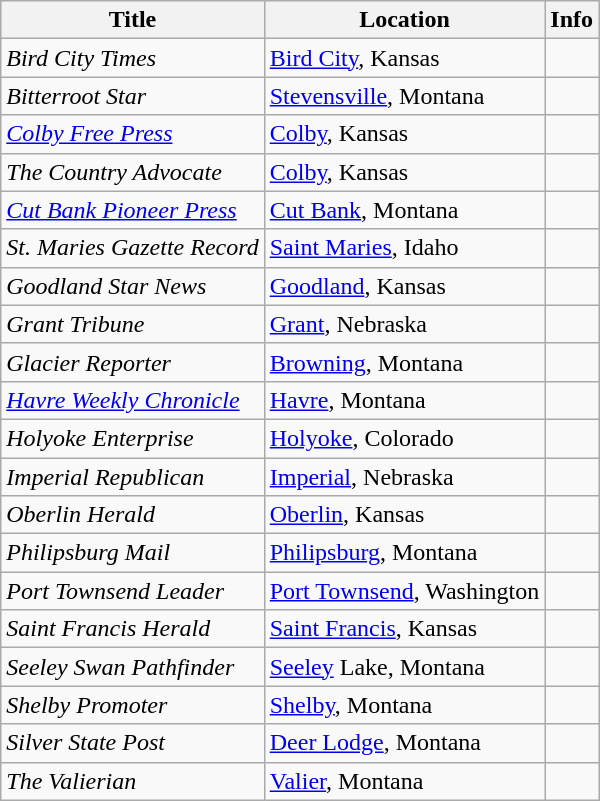<table class="wikitable">
<tr>
<th>Title</th>
<th>Location</th>
<th>Info</th>
</tr>
<tr>
<td><em>Bird City Times</em></td>
<td><a href='#'>Bird City</a>, Kansas</td>
<td></td>
</tr>
<tr>
<td><em>Bitterroot Star</em></td>
<td><a href='#'>Stevensville</a>, Montana</td>
<td></td>
</tr>
<tr>
<td><em><a href='#'>Colby Free Press</a></em></td>
<td><a href='#'>Colby</a>, Kansas</td>
<td></td>
</tr>
<tr>
<td><em>The Country Advocate</em></td>
<td><a href='#'>Colby</a>, Kansas</td>
<td></td>
</tr>
<tr>
<td><em><a href='#'>Cut Bank Pioneer Press</a></em></td>
<td><a href='#'>Cut Bank</a>, Montana</td>
<td></td>
</tr>
<tr>
<td><em>St. Maries Gazette Record</em></td>
<td><a href='#'>Saint Maries</a>, Idaho</td>
<td></td>
</tr>
<tr>
<td><em>Goodland Star News</em></td>
<td><a href='#'>Goodland</a>, Kansas</td>
<td></td>
</tr>
<tr>
<td><em>Grant Tribune</em></td>
<td><a href='#'>Grant</a>, Nebraska</td>
<td></td>
</tr>
<tr>
<td><em>Glacier Reporter</em></td>
<td><a href='#'>Browning</a>, Montana</td>
<td></td>
</tr>
<tr>
<td><em><a href='#'>Havre Weekly Chronicle</a></em></td>
<td><a href='#'>Havre</a>, Montana</td>
<td></td>
</tr>
<tr>
<td><em>Holyoke Enterprise</em></td>
<td><a href='#'>Holyoke</a>, Colorado</td>
<td></td>
</tr>
<tr>
<td><em>Imperial Republican</em></td>
<td><a href='#'>Imperial</a>, Nebraska</td>
<td></td>
</tr>
<tr>
<td><em>Oberlin Herald</em></td>
<td><a href='#'>Oberlin</a>, Kansas</td>
<td></td>
</tr>
<tr>
<td><em>Philipsburg Mail</em></td>
<td><a href='#'>Philipsburg</a>, Montana</td>
<td></td>
</tr>
<tr>
<td><em>Port Townsend Leader</em></td>
<td><a href='#'>Port Townsend</a>, Washington</td>
<td></td>
</tr>
<tr>
<td><em>Saint Francis Herald</em></td>
<td><a href='#'>Saint Francis</a>, Kansas</td>
<td></td>
</tr>
<tr>
<td><em>Seeley Swan Pathfinder</em></td>
<td><a href='#'>Seeley</a> Lake, Montana</td>
<td></td>
</tr>
<tr>
<td><em>Shelby Promoter</em></td>
<td><a href='#'>Shelby</a>, Montana</td>
<td></td>
</tr>
<tr>
<td><em>Silver State Post</em></td>
<td><a href='#'>Deer Lodge</a>, Montana</td>
<td></td>
</tr>
<tr>
<td><em>The Valierian</em></td>
<td><a href='#'>Valier</a>, Montana</td>
<td></td>
</tr>
</table>
